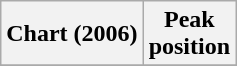<table class="wikitable plainrowheaders" style="text-align:center;">
<tr>
<th scope="col">Chart (2006)</th>
<th scope="col">Peak<br>position</th>
</tr>
<tr>
</tr>
</table>
